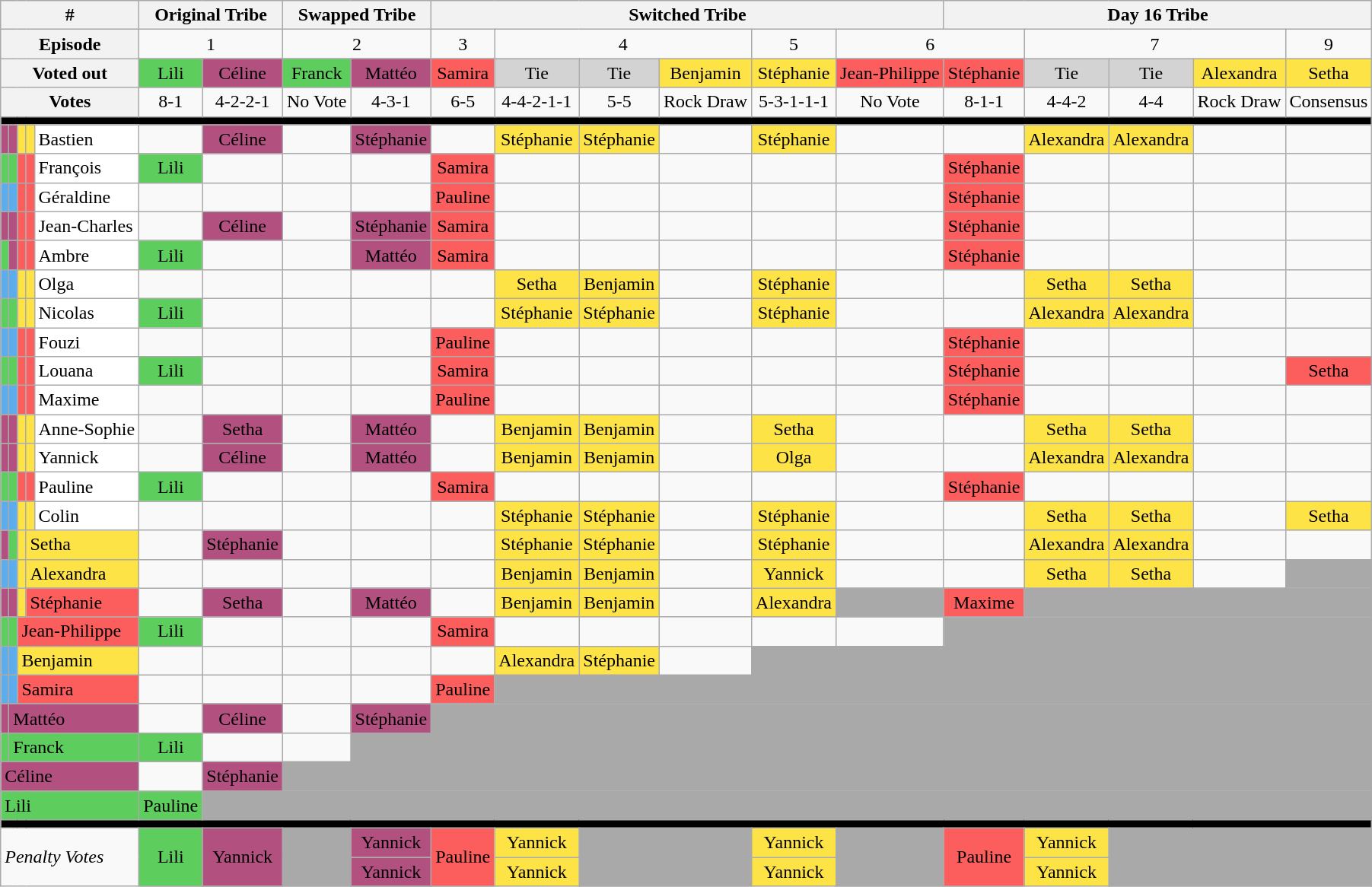<table class="wikitable" text-align:center;">
<tr>
<th colspan="5">#</th>
<th colspan="2">Original Tribe</th>
<th colspan="2">Swapped Tribe</th>
<th colspan="6">Switched Tribe</th>
<th colspan="5">Day 16 Tribe</th>
</tr>
<tr>
<th colspan="5" align="left">Episode</th>
<td colspan="2" align="center">1</td>
<td colspan="2" align="center">2</td>
<td align="center">3</td>
<td colspan="3" align="center">4</td>
<td align="center">5</td>
<td colspan="2" align="center">6</td>
<td colspan="3" align="center">7</td>
<td align="center">9</td>
</tr>
<tr>
<th colspan="5" align="left">Voted out</th>
<td colspan="1" align="center" bgcolor="#5dce5d">Lili</td>
<td colspan="1" align="center" bgcolor="#B25080">Céline</td>
<td colspan="1" align="center" bgcolor="#5dce5d">Franck</td>
<td colspan="1" align="center" bgcolor="#B25080">Mattéo</td>
<td colspan="1" align="center" bgcolor="#fc5d5d">Samira</td>
<td colspan="1" align="center" bgcolor="lightgrey">Tie</td>
<td colspan="1" align="center" bgcolor="lightgrey">Tie</td>
<td colspan="1" align="center" bgcolor="#fee347">Benjamin</td>
<td colspan="1" align="center" bgcolor="#fee347">Stéphanie</td>
<td colspan="1" align="center" bgcolor="#fc5d5d">Jean-Philippe</td>
<td colspan="1" align="center" bgcolor="#fc5d5d">Stéphanie</td>
<td colspan="1" align="center" bgcolor="lightgrey">Tie</td>
<td colspan="1" align="center" bgcolor="lightgrey">Tie</td>
<td colspan="1" align="center" bgcolor="#fee347">Alexandra</td>
<td colspan="1" align="center" bgcolor="#fee347">Setha</td>
</tr>
<tr>
<th colspan="5" align="left">Votes</th>
<td align="center">8-1</td>
<td align="center">4-2-2-1</td>
<td align="center">No Vote</td>
<td align="center">4-3-1</td>
<td align="center">6-5</td>
<td align="center">4-4-2-1-1</td>
<td align="center">5-5</td>
<td align="center">Rock Draw</td>
<td align="center">5-3-1-1-1</td>
<td align="center">No Vote</td>
<td align="center">8-1-1</td>
<td align="center">4-4-2</td>
<td align="center">4-4</td>
<td align="center">Rock Draw</td>
<td align="center">Consensus</td>
</tr>
<tr>
<td colspan="20" bgcolor="#000000"></td>
</tr>
<tr>
<td bgcolor="#B25080"></td>
<td bgcolor="#B25080"></td>
<td bgcolor="#fee347"></td>
<td bgcolor="#fee347"></td>
<td bgcolor="#FFFFFF">Bastien</td>
<td></td>
<td bgcolor="#B25080" align="center">Céline</td>
<td></td>
<td bgcolor="#B25080" align="center">Stéphanie</td>
<td></td>
<td bgcolor="#fee347" align="center">Stéphanie</td>
<td bgcolor="#fee347" align="center">Stéphanie</td>
<td></td>
<td bgcolor="#fee347" align="center">Stéphanie</td>
<td></td>
<td></td>
<td bgcolor="#fee347" align="center">Alexandra</td>
<td bgcolor="#fee347" align="center">Alexandra</td>
<td></td>
<td></td>
</tr>
<tr>
<td bgcolor="#5dce5d"></td>
<td bgcolor="#5dce5d"></td>
<td bgcolor="#fc5d5d"></td>
<td bgcolor="#fc5d5d"></td>
<td bgcolor="#FFFFFF">François</td>
<td bgcolor="#5dce5d" align="center">Lili</td>
<td></td>
<td></td>
<td></td>
<td bgcolor="#fc5d5d" align="center">Samira</td>
<td></td>
<td></td>
<td></td>
<td></td>
<td></td>
<td bgcolor="#fc5d5d" align="center">Stéphanie</td>
<td></td>
<td></td>
<td></td>
<td></td>
</tr>
<tr>
<td bgcolor="#5dadec"></td>
<td bgcolor="#5dadec"></td>
<td bgcolor="#fc5d5d"></td>
<td bgcolor="#fc5d5d"></td>
<td bgcolor="#FFFFFF">Géraldine</td>
<td></td>
<td></td>
<td></td>
<td></td>
<td bgcolor="#fc5d5d" align="center">Pauline</td>
<td></td>
<td></td>
<td></td>
<td></td>
<td></td>
<td bgcolor="#fc5d5d" align="center">Stéphanie</td>
<td></td>
<td></td>
<td></td>
<td></td>
</tr>
<tr>
<td bgcolor="#B25080"></td>
<td bgcolor="#B25080"></td>
<td bgcolor="#fc5d5d"></td>
<td bgcolor="#fc5d5d"></td>
<td bgcolor="#FFFFFF">Jean-Charles</td>
<td></td>
<td bgcolor="#B25080" align="center">Céline</td>
<td></td>
<td bgcolor="#B25080" align="center">Stéphanie</td>
<td bgcolor="#fc5d5d" align="center">Samira</td>
<td></td>
<td></td>
<td></td>
<td></td>
<td></td>
<td bgcolor="#fc5d5d" align="center">Stéphanie</td>
<td></td>
<td></td>
<td></td>
</tr>
<tr>
<td bgcolor="#5dce5d"></td>
<td bgcolor="#B25080"></td>
<td bgcolor="#fc5d5d"></td>
<td bgcolor="#fc5d5d"></td>
<td bgcolor="#FFFFFF">Ambre</td>
<td bgcolor="#5dce5d" align="center">Lili</td>
<td></td>
<td></td>
<td bgcolor="#B25080" align="center">Mattéo</td>
<td bgcolor="#fc5d5d" align="center">Samira</td>
<td></td>
<td></td>
<td></td>
<td></td>
<td></td>
<td bgcolor="#fc5d5d" align="center">Stéphanie</td>
<td></td>
<td></td>
<td></td>
<td></td>
</tr>
<tr>
<td bgcolor="#5dadec"></td>
<td bgcolor="#5dadec"></td>
<td bgcolor="#fee347"></td>
<td bgcolor="#fee347"></td>
<td bgcolor="#FFFFFF">Olga</td>
<td></td>
<td></td>
<td></td>
<td></td>
<td></td>
<td bgcolor="#fee347" align="center">Setha</td>
<td bgcolor="#fee347" align="center">Benjamin</td>
<td></td>
<td bgcolor="#fee347" align="center">Stéphanie</td>
<td></td>
<td></td>
<td bgcolor="#fee347" align="center">Setha</td>
<td bgcolor="#fee347" align="center">Setha</td>
<td></td>
<td></td>
</tr>
<tr>
<td bgcolor="#5dce5d"></td>
<td bgcolor="#5dce5d"></td>
<td bgcolor="#fee347"></td>
<td bgcolor="#fee347"></td>
<td bgcolor="#FFFFFF">Nicolas</td>
<td bgcolor="#5dce5d" align="center">Lili</td>
<td></td>
<td></td>
<td></td>
<td></td>
<td bgcolor="#fee347" align="center">Stéphanie</td>
<td bgcolor="#fee347" align="center">Stéphanie</td>
<td></td>
<td bgcolor="#fee347" align="center">Stéphanie</td>
<td></td>
<td></td>
<td bgcolor="#fee347" align="center">Alexandra</td>
<td bgcolor="#fee347" align="center">Alexandra</td>
<td></td>
<td></td>
</tr>
<tr>
<td bgcolor="#5dadec"></td>
<td bgcolor="#5dadec"></td>
<td bgcolor="#fc5d5d"></td>
<td bgcolor="#fc5d5d"></td>
<td bgcolor="#FFFFFF">Fouzi</td>
<td></td>
<td></td>
<td></td>
<td></td>
<td bgcolor="#fc5d5d" align="center">Pauline</td>
<td></td>
<td></td>
<td></td>
<td></td>
<td></td>
<td bgcolor="#fc5d5d" align="center">Stéphanie</td>
<td></td>
<td></td>
<td></td>
<td></td>
</tr>
<tr>
<td bgcolor="#5dce5d"></td>
<td bgcolor="#5dce5d"></td>
<td bgcolor="#fc5d5d"></td>
<td bgcolor="#fc5d5d"></td>
<td bgcolor="#FFFFFF">Louana</td>
<td bgcolor="#5dce5d" align="center">Lili</td>
<td></td>
<td></td>
<td></td>
<td bgcolor="#fc5d5d" align="center">Samira</td>
<td></td>
<td></td>
<td></td>
<td></td>
<td></td>
<td bgcolor="#fc5d5d" align="center">Stéphanie</td>
<td></td>
<td></td>
<td></td>
<td bgcolor="#fc5d5d" align="center"><span>Setha</span></td>
</tr>
<tr>
<td bgcolor="#5dadec"></td>
<td bgcolor="#5dadec"></td>
<td bgcolor="#fc5d5d"></td>
<td bgcolor="#fc5d5d"></td>
<td bgcolor="#FFFFFF">Maxime</td>
<td></td>
<td></td>
<td></td>
<td></td>
<td bgcolor="#fc5d5d" align="center">Pauline</td>
<td></td>
<td></td>
<td></td>
<td></td>
<td></td>
<td bgcolor="#fc5d5d" align="center">Stéphanie</td>
<td></td>
<td></td>
<td></td>
<td></td>
</tr>
<tr>
<td bgcolor="#B25080"></td>
<td bgcolor="#B25080"></td>
<td bgcolor="#fee347"></td>
<td bgcolor="#fee347"></td>
<td bgcolor="#FFFFFF">Anne-Sophie</td>
<td></td>
<td bgcolor="#B25080" align="center">Setha</td>
<td></td>
<td bgcolor="#B25080" align="center">Mattéo</td>
<td></td>
<td bgcolor="#fee347" align="center">Benjamin</td>
<td bgcolor="#fee347" align="center">Benjamin</td>
<td></td>
<td bgcolor="#fee347" align="center">Setha</td>
<td></td>
<td></td>
<td bgcolor="#fee347" align="center">Setha</td>
<td bgcolor="#fee347" align="center">Setha</td>
<td></td>
<td></td>
</tr>
<tr>
<td bgcolor="#B25080"></td>
<td bgcolor="#B25080"></td>
<td bgcolor="#fee347"></td>
<td bgcolor="#fee347"></td>
<td bgcolor="#FFFFFF">Yannick</td>
<td></td>
<td bgcolor="#B25080" align="center">Céline</td>
<td></td>
<td bgcolor="#B25080" align="center">Mattéo</td>
<td></td>
<td bgcolor="#fee347" align="center">Benjamin</td>
<td bgcolor="#fee347" align="center">Benjamin</td>
<td></td>
<td bgcolor="#fee347" align="center">Olga</td>
<td></td>
<td></td>
<td bgcolor="#fee347" align="center">Alexandra</td>
<td bgcolor="#fee347" align="center">Alexandra</td>
<td></td>
<td></td>
</tr>
<tr>
<td bgcolor="#5dce5d"></td>
<td bgcolor="#5dce5d"></td>
<td bgcolor="#fc5d5d"></td>
<td bgcolor="#fc5d5d"></td>
<td bgcolor="#FFFFFF">Pauline</td>
<td bgcolor="#5dce5d" align="center">Lili</td>
<td></td>
<td></td>
<td></td>
<td bgcolor="#fc5d5d" align="center">Samira</td>
<td></td>
<td></td>
<td></td>
<td></td>
<td></td>
<td bgcolor="#fc5d5d" align="center">Stéphanie</td>
<td></td>
<td></td>
<td></td>
<td></td>
</tr>
<tr>
<td bgcolor="#5dadec"></td>
<td bgcolor="#5dadec"></td>
<td bgcolor="#fee347"></td>
<td bgcolor="#fee347"></td>
<td bgcolor="#FFFFFF">Colin</td>
<td></td>
<td></td>
<td></td>
<td></td>
<td></td>
<td bgcolor="#fee347" align="center">Stéphanie</td>
<td bgcolor="#fee347" align="center">Stéphanie</td>
<td></td>
<td bgcolor="#fee347" align="center">Stéphanie</td>
<td></td>
<td></td>
<td bgcolor="#fee347" align="center">Setha</td>
<td bgcolor="#fee347" align="center">Setha</td>
<td></td>
<td bgcolor="#fee347" align="center">Setha</td>
</tr>
<tr>
<td bgcolor="#B25080"></td>
<td bgcolor="#5dce5d"></td>
<td bgcolor="#fee347"></td>
<td colspan="2" bgcolor="#fee347">Setha</td>
<td></td>
<td bgcolor="#B25080" align="center">Stéphanie</td>
<td></td>
<td></td>
<td></td>
<td bgcolor="#fee347" align="center">Stéphanie</td>
<td bgcolor="#fee347" align="center">Stéphanie</td>
<td></td>
<td bgcolor="#fee347" align="center">Stéphanie</td>
<td></td>
<td></td>
<td bgcolor="#fee347" align="center">Alexandra</td>
<td bgcolor="#fee347" align="center">Alexandra</td>
<td></td>
<td></td>
</tr>
<tr>
<td bgcolor="#5dadec"></td>
<td bgcolor="#5dadec"></td>
<td bgcolor="#fee347"></td>
<td colspan="2" bgcolor="#fee347">Alexandra</td>
<td></td>
<td></td>
<td></td>
<td></td>
<td></td>
<td bgcolor="#fee347" align="center">Benjamin</td>
<td bgcolor="#fee347" align="center">Benjamin</td>
<td></td>
<td bgcolor="#fee347" align="center">Yannick</td>
<td></td>
<td></td>
<td bgcolor="#fee347" align="center">Setha</td>
<td bgcolor="#fee347" align="center">Setha</td>
<td></td>
<td colspan="17" bgcolor="darkgrey"></td>
</tr>
<tr>
<td bgcolor="#B25080"></td>
<td bgcolor="#B25080"></td>
<td bgcolor="#fee347"></td>
<td colspan="2" bgcolor="#fc5d5d">Stéphanie</td>
<td></td>
<td bgcolor="#B25080" align="center">Setha</td>
<td></td>
<td bgcolor="#B25080" align="center">Mattéo</td>
<td></td>
<td bgcolor="#fee347" align="center">Benjamin</td>
<td bgcolor="#fee347" align="center">Benjamin</td>
<td></td>
<td bgcolor="#fee347" align="center">Alexandra</td>
<td bgcolor="darkgrey" align="center"></td>
<td bgcolor="#fc5d5d" align="center">Maxime</td>
<td colspan="20" bgcolor="darkgrey"></td>
</tr>
<tr>
<td bgcolor="#5dce5d"></td>
<td bgcolor="#5dce5d"></td>
<td colspan="3" bgcolor="#fc5d5d">Jean-Philippe</td>
<td bgcolor="#5dce5d" align="center">Lili</td>
<td></td>
<td></td>
<td></td>
<td bgcolor="#fc5d5d" align="center">Samira</td>
<td></td>
<td></td>
<td></td>
<td></td>
<td align="center"></td>
<td colspan="21" bgcolor="darkgrey"></td>
</tr>
<tr>
<td bgcolor="#5dadec"></td>
<td bgcolor="#5dadec"></td>
<td colspan="3" bgcolor="#fee347">Benjamin</td>
<td></td>
<td></td>
<td></td>
<td></td>
<td></td>
<td bgcolor="#fee347">Alexandra</td>
<td bgcolor="#fee347">Stéphanie</td>
<td bgcolor=""></td>
<td colspan="23" bgcolor="darkgrey"></td>
</tr>
<tr>
<td bgcolor="#5dadec"></td>
<td bgcolor="#5dadec"></td>
<td colspan="3" bgcolor="fc5d5d">Samira</td>
<td></td>
<td></td>
<td></td>
<td></td>
<td bgcolor="fc5d5d" align="center">Pauline</td>
<td colspan="26" bgcolor="darkgrey"></td>
</tr>
<tr>
<td bgcolor="#B25080"></td>
<td colspan="4" bgcolor="#B25080">Mattéo</td>
<td></td>
<td bgcolor="#B25080" align="center">Céline</td>
<td></td>
<td bgcolor="#B25080" align="center">Stéphanie</td>
<td colspan="27" bgcolor="darkgrey"></td>
</tr>
<tr>
<td bgcolor="#5dce5d"></td>
<td colspan="4" bgcolor="#5dce5d">Franck</td>
<td bgcolor="#5dce5d" align="center">Lili</td>
<td></td>
<td></td>
<td colspan="28" bgcolor="darkgrey"></td>
</tr>
<tr>
<td colspan="5" bgcolor="#B25080">Céline</td>
<td></td>
<td bgcolor="#B25080" align="center">Stéphanie</td>
<td colspan="29" bgcolor="darkgrey"></td>
</tr>
<tr>
<td colspan="5" bgcolor="#5dce5d">Lili</td>
<td bgcolor="#5dce5d" align="center">Pauline</td>
<td colspan="30" bgcolor="darkgrey"></td>
</tr>
<tr>
<td colspan="20" bgcolor="#000000"></td>
</tr>
<tr>
<td colspan="5" rowspan="2"><em>Penalty Votes</em></td>
<td rowspan="2" bgcolor="#5dce5d" align="center">Lili</td>
<td rowspan="2" bgcolor="#B25080" align="center">Yannick</td>
<td rowspan="2" bgcolor="darkgrey"></td>
<td bgcolor="#B25080" align="center">Yannick</td>
<td rowspan="2" bgcolor="fc5d5d" align="center">Pauline</td>
<td bgcolor="#fee347" align="center">Yannick</td>
<td colspan="2" rowspan="3" bgcolor="darkgrey"></td>
<td bgcolor="#fee347" align="center">Yannick</td>
<td colspan="1" rowspan="3" bgcolor="darkgrey"></td>
<td rowspan="2" bgcolor="fc5d5d" align="center">Pauline</td>
<td bgcolor="#fee347" align="center">Yannick</td>
<td colspan="3" rowspan="3" bgcolor="darkgrey"></td>
</tr>
<tr>
<td bgcolor="#B25080" align="center">Yannick</td>
<td bgcolor="#fee347" align="center">Yannick</td>
<td bgcolor="#fee347" align="center">Yannick</td>
<td bgcolor="#fee347" align="center">Yannick</td>
</tr>
</table>
